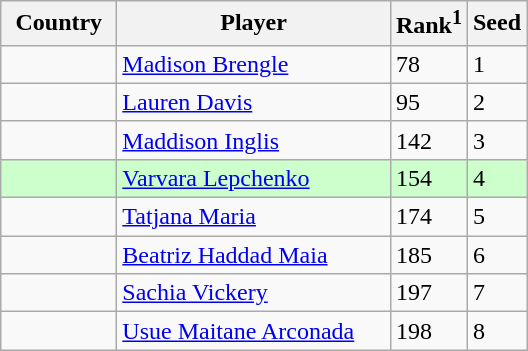<table class="sortable wikitable">
<tr>
<th width="70">Country</th>
<th width="175">Player</th>
<th>Rank<sup>1</sup></th>
<th>Seed</th>
</tr>
<tr>
<td></td>
<td><a href='#'>Madison Brengle</a></td>
<td>78</td>
<td>1</td>
</tr>
<tr>
<td></td>
<td><a href='#'>Lauren Davis</a></td>
<td>95</td>
<td>2</td>
</tr>
<tr>
<td></td>
<td><a href='#'>Maddison Inglis</a></td>
<td>142</td>
<td>3</td>
</tr>
<tr style="background:#cfc;">
<td></td>
<td><a href='#'>Varvara Lepchenko</a></td>
<td>154</td>
<td>4</td>
</tr>
<tr>
<td></td>
<td><a href='#'>Tatjana Maria</a></td>
<td>174</td>
<td>5</td>
</tr>
<tr>
<td></td>
<td><a href='#'>Beatriz Haddad Maia</a></td>
<td>185</td>
<td>6</td>
</tr>
<tr>
<td></td>
<td><a href='#'>Sachia Vickery</a></td>
<td>197</td>
<td>7</td>
</tr>
<tr>
<td></td>
<td><a href='#'>Usue Maitane Arconada</a></td>
<td>198</td>
<td>8</td>
</tr>
</table>
